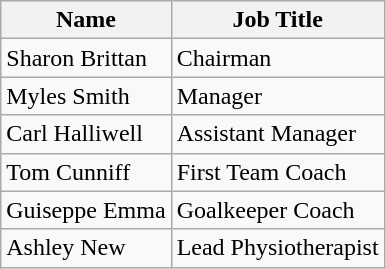<table class="wikitable">
<tr>
<th>Name</th>
<th>Job Title</th>
</tr>
<tr>
<td> Sharon Brittan</td>
<td>Chairman</td>
</tr>
<tr>
<td> Myles Smith</td>
<td>Manager</td>
</tr>
<tr>
<td> Carl Halliwell</td>
<td>Assistant Manager</td>
</tr>
<tr>
<td> Tom Cunniff</td>
<td>First Team Coach</td>
</tr>
<tr>
<td> Guiseppe Emma</td>
<td>Goalkeeper Coach</td>
</tr>
<tr>
<td> Ashley New</td>
<td>Lead Physiotherapist</td>
</tr>
</table>
